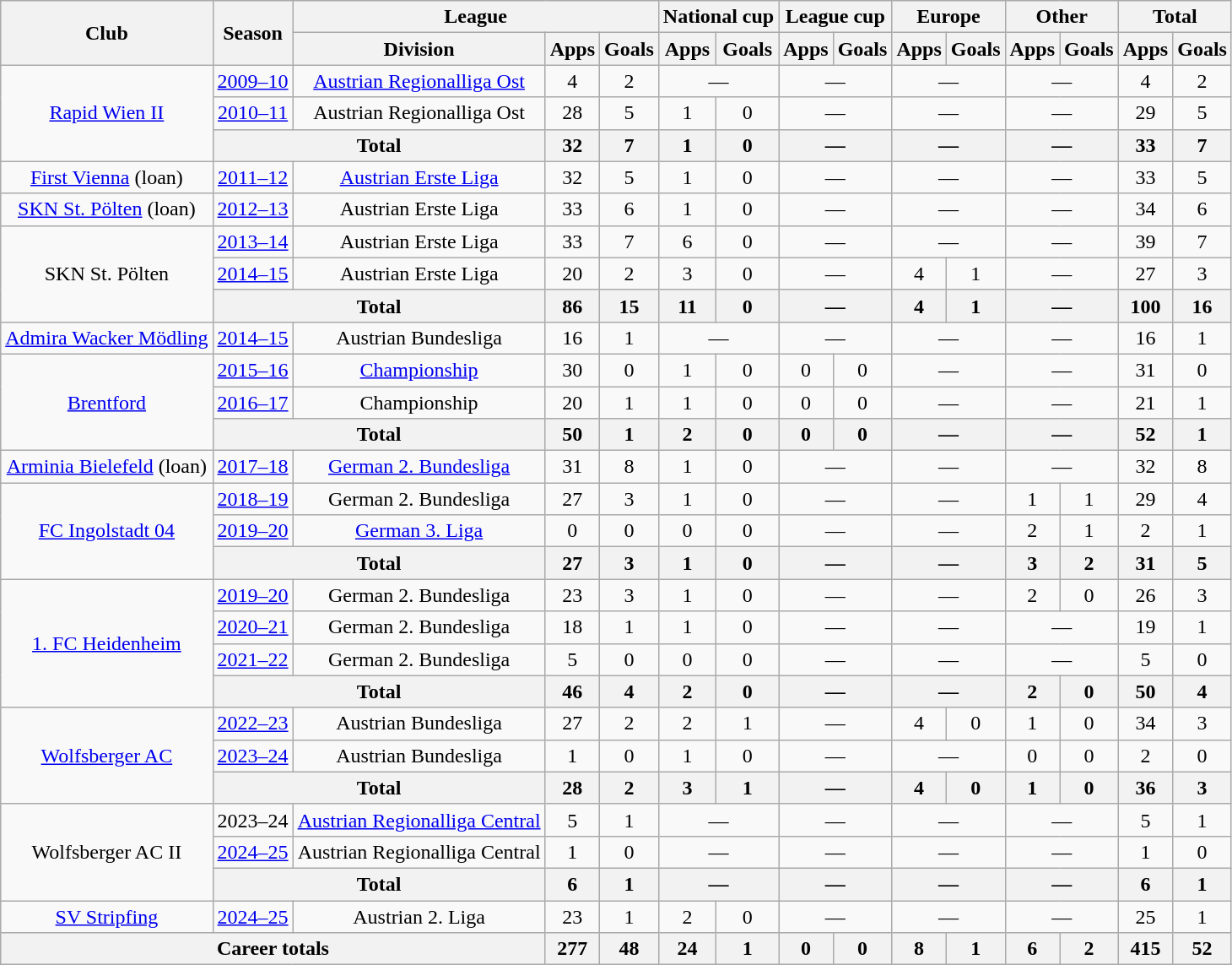<table class="wikitable" style="text-align: center">
<tr>
<th rowspan="2">Club</th>
<th rowspan="2">Season</th>
<th colspan="3">League</th>
<th colspan="2">National cup</th>
<th colspan="2">League cup</th>
<th colspan="2">Europe</th>
<th colspan="2">Other</th>
<th colspan="2">Total</th>
</tr>
<tr>
<th>Division</th>
<th>Apps</th>
<th>Goals</th>
<th>Apps</th>
<th>Goals</th>
<th>Apps</th>
<th>Goals</th>
<th>Apps</th>
<th>Goals</th>
<th>Apps</th>
<th>Goals</th>
<th>Apps</th>
<th>Goals</th>
</tr>
<tr>
<td rowspan="3"><a href='#'>Rapid Wien II</a></td>
<td><a href='#'>2009–10</a></td>
<td><a href='#'>Austrian Regionalliga Ost</a></td>
<td>4</td>
<td>2</td>
<td colspan="2">—</td>
<td colspan="2">—</td>
<td colspan="2">—</td>
<td colspan="2">—</td>
<td>4</td>
<td>2</td>
</tr>
<tr>
<td><a href='#'>2010–11</a></td>
<td>Austrian Regionalliga Ost</td>
<td>28</td>
<td>5</td>
<td>1</td>
<td>0</td>
<td colspan="2">—</td>
<td colspan="2">—</td>
<td colspan="2">—</td>
<td>29</td>
<td>5</td>
</tr>
<tr>
<th colspan="2">Total</th>
<th>32</th>
<th>7</th>
<th>1</th>
<th>0</th>
<th colspan="2">—</th>
<th colspan="2">—</th>
<th colspan="2">—</th>
<th>33</th>
<th>7</th>
</tr>
<tr>
<td><a href='#'>First Vienna</a> (loan)</td>
<td><a href='#'>2011–12</a></td>
<td><a href='#'>Austrian Erste Liga</a></td>
<td>32</td>
<td>5</td>
<td>1</td>
<td>0</td>
<td colspan="2">—</td>
<td colspan="2">—</td>
<td colspan="2">—</td>
<td>33</td>
<td>5</td>
</tr>
<tr>
<td><a href='#'>SKN St. Pölten</a> (loan)</td>
<td><a href='#'>2012–13</a></td>
<td>Austrian Erste Liga</td>
<td>33</td>
<td>6</td>
<td>1</td>
<td>0</td>
<td colspan="2">—</td>
<td colspan="2">—</td>
<td colspan="2">—</td>
<td>34</td>
<td>6</td>
</tr>
<tr>
<td rowspan="3">SKN St. Pölten</td>
<td><a href='#'>2013–14</a></td>
<td>Austrian Erste Liga</td>
<td>33</td>
<td>7</td>
<td>6</td>
<td>0</td>
<td colspan="2">—</td>
<td colspan="2">—</td>
<td colspan="2">—</td>
<td>39</td>
<td>7</td>
</tr>
<tr>
<td><a href='#'>2014–15</a></td>
<td>Austrian Erste Liga</td>
<td>20</td>
<td>2</td>
<td>3</td>
<td>0</td>
<td colspan="2">—</td>
<td>4</td>
<td>1</td>
<td colspan="2">—</td>
<td>27</td>
<td>3</td>
</tr>
<tr>
<th colspan="2">Total</th>
<th>86</th>
<th>15</th>
<th>11</th>
<th>0</th>
<th colspan="2">—</th>
<th>4</th>
<th>1</th>
<th colspan="2">—</th>
<th>100</th>
<th>16</th>
</tr>
<tr>
<td><a href='#'>Admira Wacker Mödling</a></td>
<td><a href='#'>2014–15</a></td>
<td>Austrian Bundesliga</td>
<td>16</td>
<td>1</td>
<td colspan="2">—</td>
<td colspan="2">—</td>
<td colspan="2">—</td>
<td colspan="2">—</td>
<td>16</td>
<td>1</td>
</tr>
<tr>
<td rowspan="3"><a href='#'>Brentford</a></td>
<td><a href='#'>2015–16</a></td>
<td><a href='#'>Championship</a></td>
<td>30</td>
<td>0</td>
<td>1</td>
<td>0</td>
<td>0</td>
<td>0</td>
<td colspan="2">—</td>
<td colspan="2">—</td>
<td>31</td>
<td>0</td>
</tr>
<tr>
<td><a href='#'>2016–17</a></td>
<td>Championship</td>
<td>20</td>
<td>1</td>
<td>1</td>
<td>0</td>
<td>0</td>
<td>0</td>
<td colspan="2">—</td>
<td colspan="2">—</td>
<td>21</td>
<td>1</td>
</tr>
<tr>
<th colspan="2">Total</th>
<th>50</th>
<th>1</th>
<th>2</th>
<th>0</th>
<th>0</th>
<th>0</th>
<th colspan="2">—</th>
<th colspan="2">—</th>
<th>52</th>
<th>1</th>
</tr>
<tr>
<td><a href='#'>Arminia Bielefeld</a> (loan)</td>
<td><a href='#'>2017–18</a></td>
<td><a href='#'>German 2. Bundesliga</a></td>
<td>31</td>
<td>8</td>
<td>1</td>
<td>0</td>
<td colspan="2">—</td>
<td colspan="2">—</td>
<td colspan="2">—</td>
<td>32</td>
<td>8</td>
</tr>
<tr>
<td rowspan="3"><a href='#'>FC Ingolstadt 04</a></td>
<td><a href='#'>2018–19</a></td>
<td>German 2. Bundesliga</td>
<td>27</td>
<td>3</td>
<td>1</td>
<td>0</td>
<td colspan="2">—</td>
<td colspan="2">—</td>
<td>1</td>
<td>1</td>
<td>29</td>
<td>4</td>
</tr>
<tr>
<td><a href='#'>2019–20</a></td>
<td><a href='#'>German 3. Liga</a></td>
<td>0</td>
<td>0</td>
<td>0</td>
<td>0</td>
<td colspan="2">—</td>
<td colspan="2">—</td>
<td>2</td>
<td>1</td>
<td>2</td>
<td>1</td>
</tr>
<tr>
<th colspan="2">Total</th>
<th>27</th>
<th>3</th>
<th>1</th>
<th>0</th>
<th colspan="2">—</th>
<th colspan="2">—</th>
<th>3</th>
<th>2</th>
<th>31</th>
<th>5</th>
</tr>
<tr>
<td rowspan="4"><a href='#'>1. FC Heidenheim</a></td>
<td><a href='#'>2019–20</a></td>
<td>German 2. Bundesliga</td>
<td>23</td>
<td>3</td>
<td>1</td>
<td>0</td>
<td colspan="2">—</td>
<td colspan="2">—</td>
<td>2</td>
<td>0</td>
<td>26</td>
<td>3</td>
</tr>
<tr>
<td><a href='#'>2020–21</a></td>
<td>German 2. Bundesliga</td>
<td>18</td>
<td>1</td>
<td>1</td>
<td>0</td>
<td colspan="2">—</td>
<td colspan="2">—</td>
<td colspan="2">—</td>
<td>19</td>
<td>1</td>
</tr>
<tr>
<td><a href='#'>2021–22</a></td>
<td>German 2. Bundesliga</td>
<td>5</td>
<td>0</td>
<td>0</td>
<td>0</td>
<td colspan="2">—</td>
<td colspan="2">—</td>
<td colspan="2">—</td>
<td>5</td>
<td>0</td>
</tr>
<tr>
<th colspan="2">Total</th>
<th>46</th>
<th>4</th>
<th>2</th>
<th>0</th>
<th colspan="2">—</th>
<th colspan="2">—</th>
<th>2</th>
<th>0</th>
<th>50</th>
<th>4</th>
</tr>
<tr>
<td rowspan="3"><a href='#'>Wolfsberger AC</a></td>
<td><a href='#'>2022–23</a></td>
<td>Austrian Bundesliga</td>
<td>27</td>
<td>2</td>
<td>2</td>
<td>1</td>
<td colspan="2">—</td>
<td>4</td>
<td>0</td>
<td>1</td>
<td>0</td>
<td>34</td>
<td>3</td>
</tr>
<tr>
<td><a href='#'>2023–24</a></td>
<td>Austrian Bundesliga</td>
<td>1</td>
<td>0</td>
<td>1</td>
<td>0</td>
<td colspan="2">—</td>
<td colspan="2">—</td>
<td>0</td>
<td>0</td>
<td>2</td>
<td>0</td>
</tr>
<tr>
<th colspan="2">Total</th>
<th>28</th>
<th>2</th>
<th>3</th>
<th>1</th>
<th colspan="2">—</th>
<th>4</th>
<th>0</th>
<th>1</th>
<th>0</th>
<th>36</th>
<th>3</th>
</tr>
<tr>
<td rowspan="3">Wolfsberger AC II</td>
<td>2023–24</td>
<td><a href='#'>Austrian Regionalliga Central</a></td>
<td>5</td>
<td>1</td>
<td colspan="2">—</td>
<td colspan="2">—</td>
<td colspan="2">—</td>
<td colspan="2">—</td>
<td>5</td>
<td>1</td>
</tr>
<tr>
<td><a href='#'>2024–25</a></td>
<td>Austrian Regionalliga Central</td>
<td>1</td>
<td>0</td>
<td colspan="2">—</td>
<td colspan="2">—</td>
<td colspan="2">—</td>
<td colspan="2">—</td>
<td>1</td>
<td>0</td>
</tr>
<tr>
<th colspan="2">Total</th>
<th>6</th>
<th>1</th>
<th colspan="2">—</th>
<th colspan="2">—</th>
<th colspan="2">—</th>
<th colspan="2">—</th>
<th>6</th>
<th>1</th>
</tr>
<tr>
<td><a href='#'>SV Stripfing</a></td>
<td><a href='#'>2024–25</a></td>
<td>Austrian 2. Liga</td>
<td>23</td>
<td>1</td>
<td>2</td>
<td>0</td>
<td colspan="2">—</td>
<td colspan="2">—</td>
<td colspan="2">—</td>
<td>25</td>
<td>1</td>
</tr>
<tr>
<th colspan="3">Career totals</th>
<th>277</th>
<th>48</th>
<th>24</th>
<th>1</th>
<th>0</th>
<th>0</th>
<th>8</th>
<th>1</th>
<th>6</th>
<th>2</th>
<th>415</th>
<th>52</th>
</tr>
</table>
